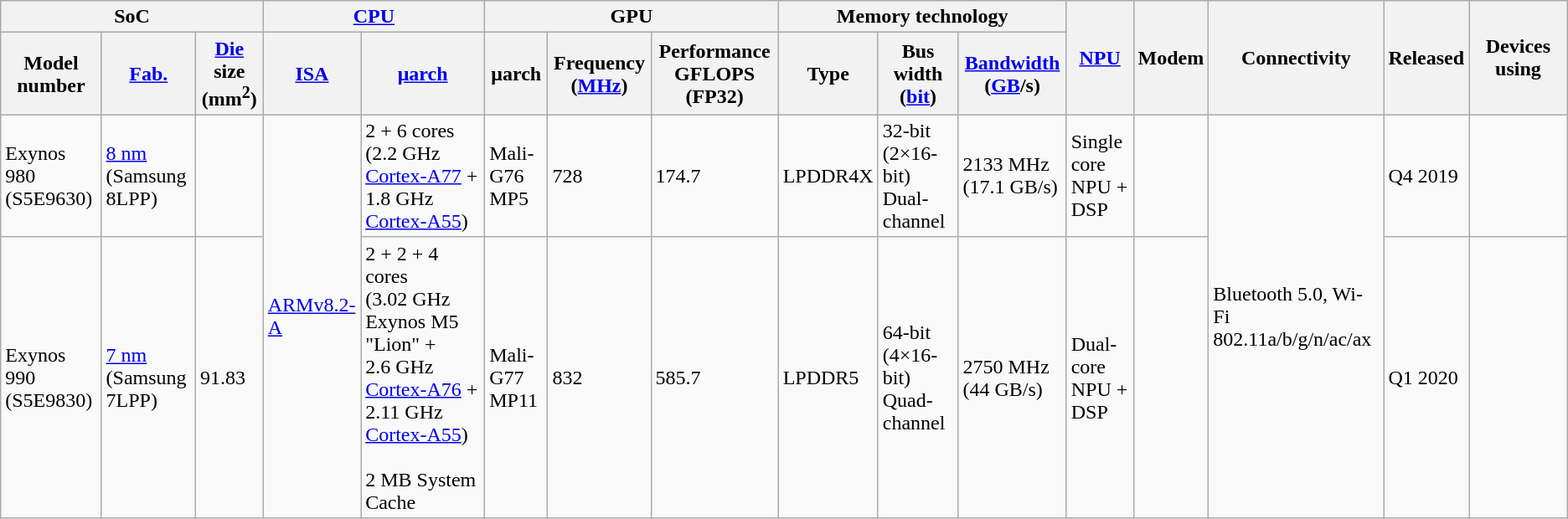<table class="wikitable">
<tr>
<th colspan="3">SoC</th>
<th colspan="2"><a href='#'>CPU</a></th>
<th colspan="3">GPU</th>
<th colspan="3">Memory technology</th>
<th rowspan="2"><a href='#'>NPU</a></th>
<th rowspan="2">Modem</th>
<th rowspan="2">Connectivity</th>
<th rowspan="2">Released</th>
<th rowspan="2" style="min-width:70px">Devices using</th>
</tr>
<tr>
<th>Model number</th>
<th><a href='#'>Fab.</a></th>
<th><a href='#'>Die</a> size (mm<sup>2</sup>)</th>
<th><a href='#'>ISA</a></th>
<th><a href='#'>μarch</a></th>
<th>μarch</th>
<th>Frequency (<a href='#'>MHz</a>)</th>
<th>Performance GFLOPS (FP32)</th>
<th>Type</th>
<th>Bus width (<a href='#'>bit</a>)</th>
<th><a href='#'>Bandwidth</a> (<a href='#'>GB</a>/s)</th>
</tr>
<tr>
<td>Exynos 980 (S5E9630)</td>
<td><a href='#'>8 nm</a> (Samsung 8LPP)</td>
<td></td>
<td rowspan="2"><a href='#'>ARMv8.2-A</a></td>
<td>2 + 6 cores (2.2 GHz <a href='#'>Cortex-A77</a> + 1.8 GHz <a href='#'>Cortex-A55</a>)</td>
<td>Mali-G76 MP5</td>
<td>728</td>
<td>174.7</td>
<td>LPDDR4X</td>
<td>32-bit (2×16-bit) Dual-channel</td>
<td>2133 MHz (17.1 GB/s)</td>
<td>Single core NPU + DSP</td>
<td></td>
<td rowspan="2">Bluetooth 5.0, Wi-Fi 802.11a/b/g/n/ac/ax</td>
<td>Q4 2019</td>
<td></td>
</tr>
<tr>
<td>Exynos 990 (S5E9830)</td>
<td><a href='#'>7 nm</a> (Samsung 7LPP)</td>
<td>91.83</td>
<td>2 + 2 + 4 cores (3.02 GHz Exynos M5 "Lion" + 2.6 GHz <a href='#'>Cortex-A76</a> + 2.11 GHz <a href='#'>Cortex-A55</a>)<br><br>2 MB System Cache</td>
<td>Mali-G77 MP11</td>
<td>832</td>
<td>585.7</td>
<td>LPDDR5</td>
<td>64-bit (4×16-bit) Quad-channel</td>
<td>2750 MHz (44 GB/s)</td>
<td>Dual-core NPU + DSP</td>
<td></td>
<td>Q1 2020</td>
<td></td>
</tr>
</table>
